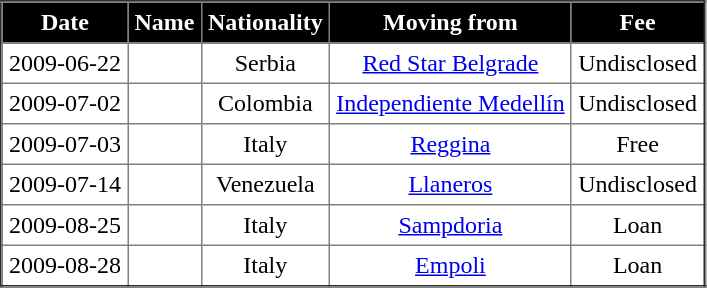<table border="2" cellpadding="4" style="border-collapse:collapse; text-align:center;">
<tr style="background:#000000; color:white;">
<th>Date</th>
<th>Name</th>
<th>Nationality</th>
<th>Moving from</th>
<th>Fee</th>
</tr>
<tr>
<td>2009-06-22</td>
<td></td>
<td>Serbia</td>
<td> <a href='#'>Red Star Belgrade</a></td>
<td>Undisclosed</td>
</tr>
<tr>
<td>2009-07-02</td>
<td></td>
<td>Colombia</td>
<td> <a href='#'>Independiente Medellín</a></td>
<td>Undisclosed</td>
</tr>
<tr>
<td>2009-07-03</td>
<td></td>
<td>Italy</td>
<td><a href='#'>Reggina</a></td>
<td>Free</td>
</tr>
<tr>
<td>2009-07-14</td>
<td></td>
<td>Venezuela</td>
<td> <a href='#'>Llaneros</a></td>
<td>Undisclosed</td>
</tr>
<tr>
<td>2009-08-25</td>
<td></td>
<td>Italy</td>
<td><a href='#'>Sampdoria</a></td>
<td>Loan</td>
</tr>
<tr>
<td>2009-08-28</td>
<td></td>
<td>Italy</td>
<td><a href='#'>Empoli</a></td>
<td>Loan</td>
</tr>
</table>
